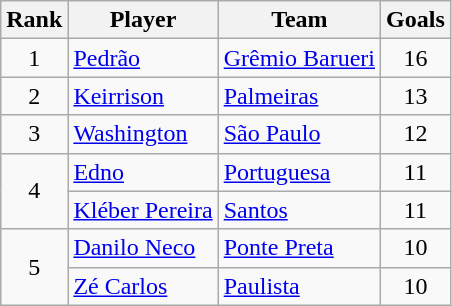<table class="wikitable">
<tr>
<th>Rank</th>
<th>Player</th>
<th>Team</th>
<th>Goals</th>
</tr>
<tr>
<td align=center>1</td>
<td> <a href='#'>Pedrão</a></td>
<td><a href='#'>Grêmio Barueri</a></td>
<td align=center>16</td>
</tr>
<tr>
<td align=center>2</td>
<td> <a href='#'>Keirrison</a></td>
<td><a href='#'>Palmeiras</a></td>
<td align=center>13</td>
</tr>
<tr>
<td align=center>3</td>
<td> <a href='#'>Washington</a></td>
<td><a href='#'>São Paulo</a></td>
<td align=center>12</td>
</tr>
<tr>
<td align=center rowspan=2>4</td>
<td> <a href='#'>Edno</a></td>
<td><a href='#'>Portuguesa</a></td>
<td align=center>11</td>
</tr>
<tr>
<td> <a href='#'>Kléber Pereira</a></td>
<td><a href='#'>Santos</a></td>
<td align=center>11</td>
</tr>
<tr>
<td align=center rowspan=2>5</td>
<td> <a href='#'>Danilo Neco</a></td>
<td><a href='#'>Ponte Preta</a></td>
<td align=center>10</td>
</tr>
<tr>
<td> <a href='#'>Zé Carlos</a></td>
<td><a href='#'>Paulista</a></td>
<td align=center>10</td>
</tr>
</table>
